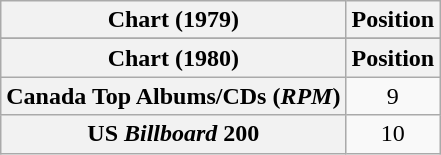<table class="wikitable plainrowheaders" style="text-align:center">
<tr>
<th scope="col">Chart (1979)</th>
<th scope="col">Position</th>
</tr>
<tr>
</tr>
<tr>
<th scope="col">Chart (1980)</th>
<th scope="col">Position</th>
</tr>
<tr>
<th scope="row">Canada Top Albums/CDs (<em>RPM</em>)</th>
<td>9</td>
</tr>
<tr>
<th scope="row">US <em>Billboard</em> 200</th>
<td>10</td>
</tr>
</table>
